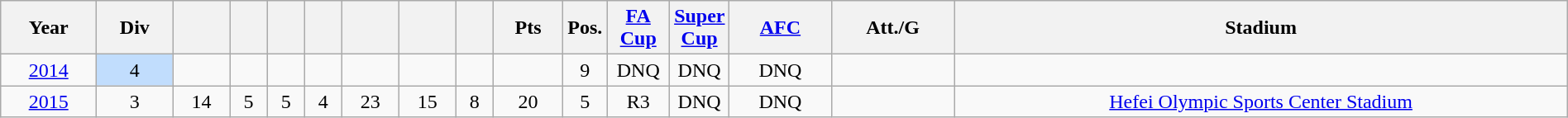<table class="wikitable sortable" width=100% style=text-align:Center>
<tr>
<th>Year</th>
<th>Div</th>
<th></th>
<th></th>
<th></th>
<th></th>
<th></th>
<th></th>
<th></th>
<th>Pts</th>
<th width=2%>Pos.</th>
<th width=4%><a href='#'>FA Cup</a></th>
<th width=2%><a href='#'>Super Cup</a></th>
<th><a href='#'>AFC</a></th>
<th>Att./G</th>
<th>Stadium</th>
</tr>
<tr>
<td><a href='#'>2014</a></td>
<td bgcolor=#c1ddfd>4</td>
<td></td>
<td></td>
<td></td>
<td></td>
<td></td>
<td></td>
<td></td>
<td></td>
<td>9</td>
<td>DNQ</td>
<td>DNQ</td>
<td>DNQ</td>
<td></td>
<td></td>
</tr>
<tr>
<td><a href='#'>2015</a></td>
<td>3</td>
<td>14</td>
<td>5</td>
<td>5</td>
<td>4</td>
<td>23</td>
<td>15</td>
<td>8</td>
<td>20</td>
<td>5</td>
<td>R3</td>
<td>DNQ</td>
<td>DNQ</td>
<td></td>
<td><a href='#'>Hefei Olympic Sports Center Stadium</a></td>
</tr>
</table>
